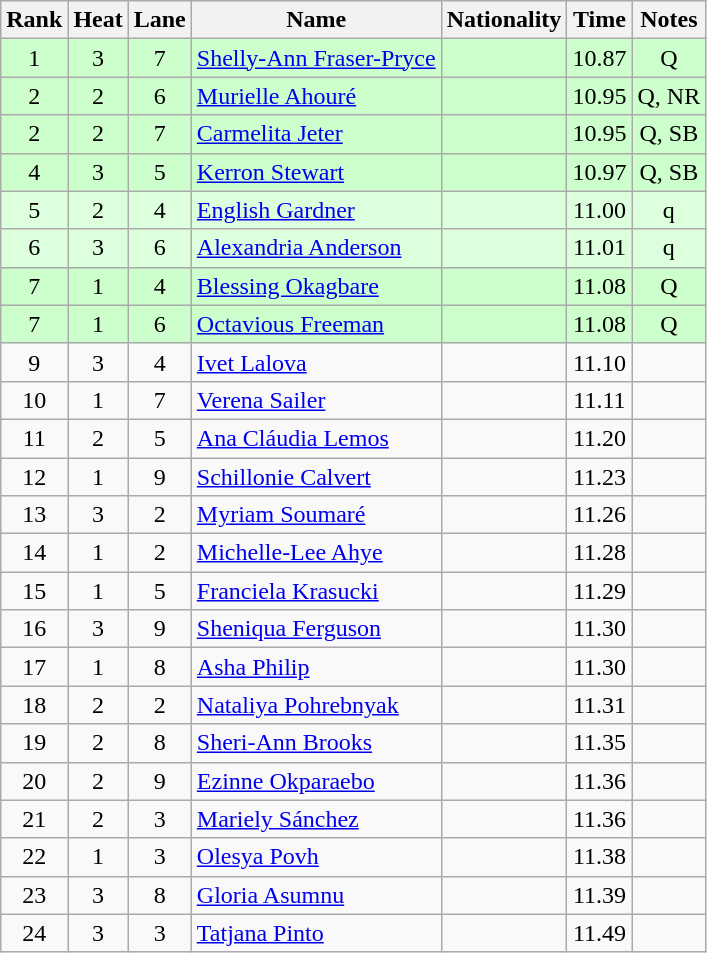<table class="wikitable sortable" style="text-align:center">
<tr>
<th>Rank</th>
<th>Heat</th>
<th>Lane</th>
<th>Name</th>
<th>Nationality</th>
<th>Time</th>
<th>Notes</th>
</tr>
<tr bgcolor=ccffcc>
<td>1</td>
<td>3</td>
<td>7</td>
<td align=left><a href='#'>Shelly-Ann Fraser-Pryce</a></td>
<td align=left></td>
<td>10.87</td>
<td>Q</td>
</tr>
<tr bgcolor=ccffcc>
<td>2</td>
<td>2</td>
<td>6</td>
<td align=left><a href='#'>Murielle Ahouré</a></td>
<td align=left></td>
<td>10.95</td>
<td>Q, NR</td>
</tr>
<tr bgcolor=ccffcc>
<td>2</td>
<td>2</td>
<td>7</td>
<td align=left><a href='#'>Carmelita Jeter</a></td>
<td align=left></td>
<td>10.95</td>
<td>Q, SB</td>
</tr>
<tr bgcolor=ccffcc>
<td>4</td>
<td>3</td>
<td>5</td>
<td align=left><a href='#'>Kerron Stewart</a></td>
<td align=left></td>
<td>10.97</td>
<td>Q, SB</td>
</tr>
<tr bgcolor=ddffdd>
<td>5</td>
<td>2</td>
<td>4</td>
<td align=left><a href='#'>English Gardner</a></td>
<td align=left></td>
<td>11.00</td>
<td>q</td>
</tr>
<tr bgcolor=ddffdd>
<td>6</td>
<td>3</td>
<td>6</td>
<td align=left><a href='#'>Alexandria Anderson</a></td>
<td align=left></td>
<td>11.01</td>
<td>q</td>
</tr>
<tr bgcolor=ccffcc>
<td>7</td>
<td>1</td>
<td>4</td>
<td align=left><a href='#'>Blessing Okagbare</a></td>
<td align=left></td>
<td>11.08</td>
<td>Q</td>
</tr>
<tr bgcolor=ccffcc>
<td>7</td>
<td>1</td>
<td>6</td>
<td align=left><a href='#'>Octavious Freeman</a></td>
<td align=left></td>
<td>11.08</td>
<td>Q</td>
</tr>
<tr>
<td>9</td>
<td>3</td>
<td>4</td>
<td align=left><a href='#'>Ivet Lalova</a></td>
<td align=left></td>
<td>11.10</td>
<td></td>
</tr>
<tr>
<td>10</td>
<td>1</td>
<td>7</td>
<td align=left><a href='#'>Verena Sailer</a></td>
<td align=left></td>
<td>11.11</td>
<td></td>
</tr>
<tr>
<td>11</td>
<td>2</td>
<td>5</td>
<td align=left><a href='#'>Ana Cláudia Lemos</a></td>
<td align=left></td>
<td>11.20</td>
<td></td>
</tr>
<tr>
<td>12</td>
<td>1</td>
<td>9</td>
<td align=left><a href='#'>Schillonie Calvert</a></td>
<td align=left></td>
<td>11.23</td>
<td></td>
</tr>
<tr>
<td>13</td>
<td>3</td>
<td>2</td>
<td align=left><a href='#'>Myriam Soumaré</a></td>
<td align=left></td>
<td>11.26</td>
<td></td>
</tr>
<tr>
<td>14</td>
<td>1</td>
<td>2</td>
<td align=left><a href='#'>Michelle-Lee Ahye</a></td>
<td align=left></td>
<td>11.28</td>
<td></td>
</tr>
<tr>
<td>15</td>
<td>1</td>
<td>5</td>
<td align=left><a href='#'>Franciela Krasucki</a></td>
<td align=left></td>
<td>11.29</td>
<td></td>
</tr>
<tr>
<td>16</td>
<td>3</td>
<td>9</td>
<td align=left><a href='#'>Sheniqua Ferguson</a></td>
<td align=left></td>
<td>11.30</td>
<td></td>
</tr>
<tr>
<td>17</td>
<td>1</td>
<td>8</td>
<td align=left><a href='#'>Asha Philip</a></td>
<td align=left></td>
<td>11.30</td>
<td></td>
</tr>
<tr>
<td>18</td>
<td>2</td>
<td>2</td>
<td align=left><a href='#'>Nataliya Pohrebnyak</a></td>
<td align=left></td>
<td>11.31</td>
<td></td>
</tr>
<tr>
<td>19</td>
<td>2</td>
<td>8</td>
<td align=left><a href='#'>Sheri-Ann Brooks</a></td>
<td align=left></td>
<td>11.35</td>
<td></td>
</tr>
<tr>
<td>20</td>
<td>2</td>
<td>9</td>
<td align=left><a href='#'>Ezinne Okparaebo</a></td>
<td align=left></td>
<td>11.36</td>
<td></td>
</tr>
<tr>
<td>21</td>
<td>2</td>
<td>3</td>
<td align=left><a href='#'>Mariely Sánchez</a></td>
<td align=left></td>
<td>11.36</td>
<td></td>
</tr>
<tr>
<td>22</td>
<td>1</td>
<td>3</td>
<td align=left><a href='#'>Olesya Povh</a></td>
<td align=left></td>
<td>11.38</td>
<td></td>
</tr>
<tr>
<td>23</td>
<td>3</td>
<td>8</td>
<td align=left><a href='#'>Gloria Asumnu</a></td>
<td align=left></td>
<td>11.39</td>
<td></td>
</tr>
<tr>
<td>24</td>
<td>3</td>
<td>3</td>
<td align=left><a href='#'>Tatjana Pinto</a></td>
<td align=left></td>
<td>11.49</td>
<td></td>
</tr>
</table>
